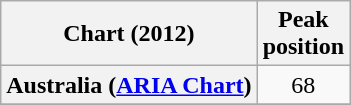<table class="wikitable sortable plainrowheaders" style="text-align:center">
<tr>
<th scope="col">Chart (2012)</th>
<th scope="col">Peak<br>position</th>
</tr>
<tr>
<th scope="row">Australia (<a href='#'>ARIA Chart</a>)</th>
<td>68</td>
</tr>
<tr>
</tr>
</table>
